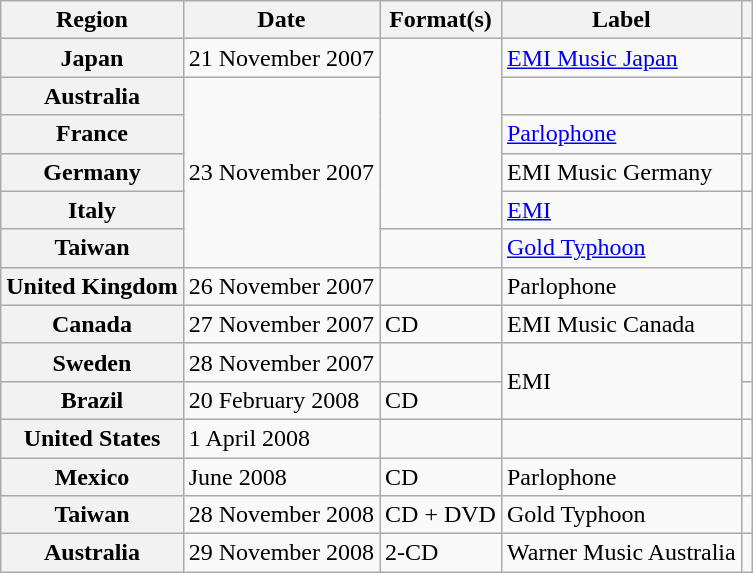<table class="wikitable plainrowheaders">
<tr>
<th scope="col">Region</th>
<th scope="col">Date</th>
<th scope="col">Format(s)</th>
<th scope="col">Label</th>
<th scope="col"></th>
</tr>
<tr>
<th scope="row">Japan</th>
<td>21 November 2007</td>
<td rowspan="5"></td>
<td><a href='#'>EMI Music Japan</a></td>
<td align="center"></td>
</tr>
<tr>
<th scope="row">Australia</th>
<td rowspan="5">23 November 2007</td>
<td></td>
<td align="center"></td>
</tr>
<tr>
<th scope="row">France</th>
<td><a href='#'>Parlophone</a></td>
<td align="center"></td>
</tr>
<tr>
<th scope="row">Germany</th>
<td>EMI Music Germany</td>
<td align="center"></td>
</tr>
<tr>
<th scope="row">Italy</th>
<td><a href='#'>EMI</a></td>
<td align="center"></td>
</tr>
<tr>
<th scope="row">Taiwan</th>
<td></td>
<td><a href='#'>Gold Typhoon</a></td>
<td align="center"></td>
</tr>
<tr>
<th scope="row">United Kingdom</th>
<td>26 November 2007</td>
<td></td>
<td>Parlophone</td>
<td align="center"></td>
</tr>
<tr>
<th scope="row">Canada</th>
<td>27 November 2007</td>
<td>CD</td>
<td>EMI Music Canada</td>
<td align="center"></td>
</tr>
<tr>
<th scope="row">Sweden</th>
<td>28 November 2007</td>
<td></td>
<td rowspan="2">EMI</td>
<td align="center"></td>
</tr>
<tr>
<th scope="row">Brazil</th>
<td>20 February 2008</td>
<td>CD</td>
<td align="center"></td>
</tr>
<tr>
<th scope="row">United States</th>
<td>1 April 2008</td>
<td></td>
<td></td>
<td align="center"></td>
</tr>
<tr>
<th scope="row">Mexico</th>
<td>June 2008</td>
<td>CD</td>
<td>Parlophone</td>
<td align="center"></td>
</tr>
<tr>
<th scope="row">Taiwan</th>
<td>28 November 2008</td>
<td>CD + DVD</td>
<td>Gold Typhoon</td>
<td align="center"></td>
</tr>
<tr>
<th scope="row">Australia</th>
<td>29 November 2008</td>
<td>2-CD</td>
<td>Warner Music Australia</td>
<td align="center"></td>
</tr>
</table>
